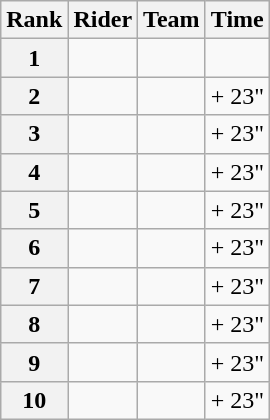<table class="wikitable">
<tr>
<th scope="col">Rank</th>
<th scope="col">Rider</th>
<th scope="col">Team</th>
<th scope="col">Time</th>
</tr>
<tr>
<th scope="row">1</th>
<td></td>
<td></td>
<td></td>
</tr>
<tr>
<th scope="row">2</th>
<td></td>
<td></td>
<td>+ 23"</td>
</tr>
<tr>
<th scope="row">3</th>
<td></td>
<td></td>
<td>+ 23"</td>
</tr>
<tr>
<th scope="row">4</th>
<td></td>
<td></td>
<td>+ 23"</td>
</tr>
<tr>
<th scope="row">5</th>
<td></td>
<td></td>
<td>+ 23"</td>
</tr>
<tr>
<th>6</th>
<td></td>
<td></td>
<td>+ 23"</td>
</tr>
<tr>
<th>7</th>
<td></td>
<td></td>
<td>+ 23"</td>
</tr>
<tr>
<th>8</th>
<td></td>
<td></td>
<td>+ 23"</td>
</tr>
<tr>
<th>9</th>
<td></td>
<td></td>
<td>+ 23"</td>
</tr>
<tr>
<th>10</th>
<td></td>
<td></td>
<td>+ 23"</td>
</tr>
</table>
